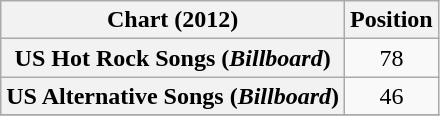<table class="wikitable plainrowheaders sortable" style="text-align:center;">
<tr>
<th>Chart (2012)</th>
<th>Position</th>
</tr>
<tr>
<th scope="row">US Hot Rock Songs (<em>Billboard</em>)</th>
<td style="text-align:center;">78</td>
</tr>
<tr>
<th scope="row">US Alternative Songs (<em>Billboard</em>)</th>
<td style="text-align:center;">46</td>
</tr>
<tr>
</tr>
</table>
